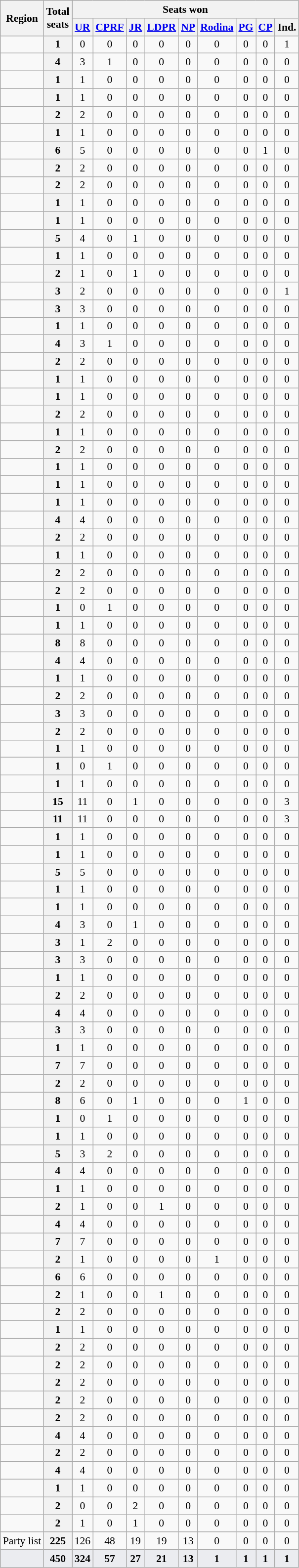<table class="wikitable sortable" style="text-align:center; font-size: 0.9em;">
<tr>
<th rowspan="2">Region</th>
<th rowspan="2">Total<br>seats</th>
<th colspan="9">Seats won</th>
</tr>
<tr>
<th><a href='#'>UR</a></th>
<th><a href='#'>CPRF</a></th>
<th><a href='#'>JR</a></th>
<th><a href='#'>LDPR</a></th>
<th><a href='#'>NP</a></th>
<th><a href='#'>Rodina</a></th>
<th><a href='#'>PG</a></th>
<th><a href='#'>CP</a></th>
<th>Ind.</th>
</tr>
<tr align="center">
<td align="left"></td>
<th>1</th>
<td>0</td>
<td>0</td>
<td>0</td>
<td>0</td>
<td>0</td>
<td>0</td>
<td>0</td>
<td>0</td>
<td>1</td>
</tr>
<tr align="center">
<td align="left"></td>
<th>4</th>
<td>3</td>
<td>1</td>
<td>0</td>
<td>0</td>
<td>0</td>
<td>0</td>
<td>0</td>
<td>0</td>
<td>0</td>
</tr>
<tr align="center">
<td align="left"></td>
<th>1</th>
<td>1</td>
<td>0</td>
<td>0</td>
<td>0</td>
<td>0</td>
<td>0</td>
<td>0</td>
<td>0</td>
<td>0</td>
</tr>
<tr align="center">
<td align="left"></td>
<th>1</th>
<td>1</td>
<td>0</td>
<td>0</td>
<td>0</td>
<td>0</td>
<td>0</td>
<td>0</td>
<td>0</td>
<td>0</td>
</tr>
<tr align="center">
<td align="left"></td>
<th>2</th>
<td>2</td>
<td>0</td>
<td>0</td>
<td>0</td>
<td>0</td>
<td>0</td>
<td>0</td>
<td>0</td>
<td>0</td>
</tr>
<tr align="center">
<td align="left"></td>
<th>1</th>
<td>1</td>
<td>0</td>
<td>0</td>
<td>0</td>
<td>0</td>
<td>0</td>
<td>0</td>
<td>0</td>
<td>0</td>
</tr>
<tr align="center">
<td align="left"></td>
<th>6</th>
<td>5</td>
<td>0</td>
<td>0</td>
<td>0</td>
<td>0</td>
<td>0</td>
<td>0</td>
<td>1</td>
<td>0</td>
</tr>
<tr align="center">
<td align="left"></td>
<th>2</th>
<td>2</td>
<td>0</td>
<td>0</td>
<td>0</td>
<td>0</td>
<td>0</td>
<td>0</td>
<td>0</td>
<td>0</td>
</tr>
<tr align="center">
<td align="left"></td>
<th>2</th>
<td>2</td>
<td>0</td>
<td>0</td>
<td>0</td>
<td>0</td>
<td>0</td>
<td>0</td>
<td>0</td>
<td>0</td>
</tr>
<tr align="center">
<td align="left"></td>
<th>1</th>
<td>1</td>
<td>0</td>
<td>0</td>
<td>0</td>
<td>0</td>
<td>0</td>
<td>0</td>
<td>0</td>
<td>0</td>
</tr>
<tr align="center">
<td align="left"></td>
<th>1</th>
<td>1</td>
<td>0</td>
<td>0</td>
<td>0</td>
<td>0</td>
<td>0</td>
<td>0</td>
<td>0</td>
<td>0</td>
</tr>
<tr align="center">
<td align="left"></td>
<th>5</th>
<td>4</td>
<td>0</td>
<td>1</td>
<td>0</td>
<td>0</td>
<td>0</td>
<td>0</td>
<td>0</td>
<td>0</td>
</tr>
<tr align="center">
<td align="left"></td>
<th>1</th>
<td>1</td>
<td>0</td>
<td>0</td>
<td>0</td>
<td>0</td>
<td>0</td>
<td>0</td>
<td>0</td>
<td>0</td>
</tr>
<tr align="center">
<td align="left"></td>
<th>2</th>
<td>1</td>
<td>0</td>
<td>1</td>
<td>0</td>
<td>0</td>
<td>0</td>
<td>0</td>
<td>0</td>
<td>0</td>
</tr>
<tr align="center">
<td align="left"></td>
<th>3</th>
<td>2</td>
<td>0</td>
<td>0</td>
<td>0</td>
<td>0</td>
<td>0</td>
<td>0</td>
<td>0</td>
<td>1</td>
</tr>
<tr align="center">
<td align="left"></td>
<th>3</th>
<td>3</td>
<td>0</td>
<td>0</td>
<td>0</td>
<td>0</td>
<td>0</td>
<td>0</td>
<td>0</td>
<td>0</td>
</tr>
<tr align="center">
<td align="left"></td>
<th>1</th>
<td>1</td>
<td>0</td>
<td>0</td>
<td>0</td>
<td>0</td>
<td>0</td>
<td>0</td>
<td>0</td>
<td>0</td>
</tr>
<tr align="center">
<td align="left"></td>
<th>4</th>
<td>3</td>
<td>1</td>
<td>0</td>
<td>0</td>
<td>0</td>
<td>0</td>
<td>0</td>
<td>0</td>
<td>0</td>
</tr>
<tr align="center">
<td align="left"></td>
<th>2</th>
<td>2</td>
<td>0</td>
<td>0</td>
<td>0</td>
<td>0</td>
<td>0</td>
<td>0</td>
<td>0</td>
<td>0</td>
</tr>
<tr align="center">
<td align="left"></td>
<th>1</th>
<td>1</td>
<td>0</td>
<td>0</td>
<td>0</td>
<td>0</td>
<td>0</td>
<td>0</td>
<td>0</td>
<td>0</td>
</tr>
<tr align="center">
<td align="left"></td>
<th>1</th>
<td>1</td>
<td>0</td>
<td>0</td>
<td>0</td>
<td>0</td>
<td>0</td>
<td>0</td>
<td>0</td>
<td>0</td>
</tr>
<tr align="center">
<td align="left"></td>
<th>2</th>
<td>2</td>
<td>0</td>
<td>0</td>
<td>0</td>
<td>0</td>
<td>0</td>
<td>0</td>
<td>0</td>
<td>0</td>
</tr>
<tr align="center">
<td align="left"></td>
<th>1</th>
<td>1</td>
<td>0</td>
<td>0</td>
<td>0</td>
<td>0</td>
<td>0</td>
<td>0</td>
<td>0</td>
<td>0</td>
</tr>
<tr align="center">
<td align="left"></td>
<th>2</th>
<td>2</td>
<td>0</td>
<td>0</td>
<td>0</td>
<td>0</td>
<td>0</td>
<td>0</td>
<td>0</td>
<td>0</td>
</tr>
<tr align="center">
<td align="left"></td>
<th>1</th>
<td>1</td>
<td>0</td>
<td>0</td>
<td>0</td>
<td>0</td>
<td>0</td>
<td>0</td>
<td>0</td>
<td>0</td>
</tr>
<tr align="center">
<td align="left"></td>
<th>1</th>
<td>1</td>
<td>0</td>
<td>0</td>
<td>0</td>
<td>0</td>
<td>0</td>
<td>0</td>
<td>0</td>
<td>0</td>
</tr>
<tr align="center">
<td align="left"></td>
<th>1</th>
<td>1</td>
<td>0</td>
<td>0</td>
<td>0</td>
<td>0</td>
<td>0</td>
<td>0</td>
<td>0</td>
<td>0</td>
</tr>
<tr align="center">
<td align="left"></td>
<th>4</th>
<td>4</td>
<td>0</td>
<td>0</td>
<td>0</td>
<td>0</td>
<td>0</td>
<td>0</td>
<td>0</td>
<td>0</td>
</tr>
<tr align="center">
<td align="left"></td>
<th>2</th>
<td>2</td>
<td>0</td>
<td>0</td>
<td>0</td>
<td>0</td>
<td>0</td>
<td>0</td>
<td>0</td>
<td>0</td>
</tr>
<tr align="center">
<td align="left"></td>
<th>1</th>
<td>1</td>
<td>0</td>
<td>0</td>
<td>0</td>
<td>0</td>
<td>0</td>
<td>0</td>
<td>0</td>
<td>0</td>
</tr>
<tr align="center">
<td align="left"></td>
<th>2</th>
<td>2</td>
<td>0</td>
<td>0</td>
<td>0</td>
<td>0</td>
<td>0</td>
<td>0</td>
<td>0</td>
<td>0</td>
</tr>
<tr align="center">
<td align="left"></td>
<th>2</th>
<td>2</td>
<td>0</td>
<td>0</td>
<td>0</td>
<td>0</td>
<td>0</td>
<td>0</td>
<td>0</td>
<td>0</td>
</tr>
<tr align="center">
<td align="left"></td>
<th>1</th>
<td>0</td>
<td>1</td>
<td>0</td>
<td>0</td>
<td>0</td>
<td>0</td>
<td>0</td>
<td>0</td>
<td>0</td>
</tr>
<tr align="center">
<td align="left"></td>
<th>1</th>
<td>1</td>
<td>0</td>
<td>0</td>
<td>0</td>
<td>0</td>
<td>0</td>
<td>0</td>
<td>0</td>
<td>0</td>
</tr>
<tr align="center">
<td align="left"></td>
<th>8</th>
<td>8</td>
<td>0</td>
<td>0</td>
<td>0</td>
<td>0</td>
<td>0</td>
<td>0</td>
<td>0</td>
<td>0</td>
</tr>
<tr align="center">
<td align="left"></td>
<th>4</th>
<td>4</td>
<td>0</td>
<td>0</td>
<td>0</td>
<td>0</td>
<td>0</td>
<td>0</td>
<td>0</td>
<td>0</td>
</tr>
<tr align="center">
<td align="left"></td>
<th>1</th>
<td>1</td>
<td>0</td>
<td>0</td>
<td>0</td>
<td>0</td>
<td>0</td>
<td>0</td>
<td>0</td>
<td>0</td>
</tr>
<tr align="center">
<td align="left"></td>
<th>2</th>
<td>2</td>
<td>0</td>
<td>0</td>
<td>0</td>
<td>0</td>
<td>0</td>
<td>0</td>
<td>0</td>
<td>0</td>
</tr>
<tr align="center">
<td align="left"></td>
<th>3</th>
<td>3</td>
<td>0</td>
<td>0</td>
<td>0</td>
<td>0</td>
<td>0</td>
<td>0</td>
<td>0</td>
<td>0</td>
</tr>
<tr align="center">
<td align="left"></td>
<th>2</th>
<td>2</td>
<td>0</td>
<td>0</td>
<td>0</td>
<td>0</td>
<td>0</td>
<td>0</td>
<td>0</td>
<td>0</td>
</tr>
<tr align="center">
<td align="left"></td>
<th>1</th>
<td>1</td>
<td>0</td>
<td>0</td>
<td>0</td>
<td>0</td>
<td>0</td>
<td>0</td>
<td>0</td>
<td>0</td>
</tr>
<tr align="center">
<td align="left"></td>
<th>1</th>
<td>0</td>
<td>1</td>
<td>0</td>
<td>0</td>
<td>0</td>
<td>0</td>
<td>0</td>
<td>0</td>
<td>0</td>
</tr>
<tr align="center">
<td align="left"></td>
<th>1</th>
<td>1</td>
<td>0</td>
<td>0</td>
<td>0</td>
<td>0</td>
<td>0</td>
<td>0</td>
<td>0</td>
<td>0</td>
</tr>
<tr align="center">
<td align="left"></td>
<th>15</th>
<td>11</td>
<td>0</td>
<td>1</td>
<td>0</td>
<td>0</td>
<td>0</td>
<td>0</td>
<td>0</td>
<td>3</td>
</tr>
<tr align="center">
<td align="left"></td>
<th>11</th>
<td>11</td>
<td>0</td>
<td>0</td>
<td>0</td>
<td>0</td>
<td>0</td>
<td>0</td>
<td>0</td>
<td>3</td>
</tr>
<tr align="center">
<td align="left"></td>
<th>1</th>
<td>1</td>
<td>0</td>
<td>0</td>
<td>0</td>
<td>0</td>
<td>0</td>
<td>0</td>
<td>0</td>
<td>0</td>
</tr>
<tr align="center">
<td align="left"></td>
<th>1</th>
<td>1</td>
<td>0</td>
<td>0</td>
<td>0</td>
<td>0</td>
<td>0</td>
<td>0</td>
<td>0</td>
<td>0</td>
</tr>
<tr align="center">
<td align="left"></td>
<th>5</th>
<td>5</td>
<td>0</td>
<td>0</td>
<td>0</td>
<td>0</td>
<td>0</td>
<td>0</td>
<td>0</td>
<td>0</td>
</tr>
<tr align="center">
<td align="left"></td>
<th>1</th>
<td>1</td>
<td>0</td>
<td>0</td>
<td>0</td>
<td>0</td>
<td>0</td>
<td>0</td>
<td>0</td>
<td>0</td>
</tr>
<tr align="center">
<td align="left"></td>
<th>1</th>
<td>1</td>
<td>0</td>
<td>0</td>
<td>0</td>
<td>0</td>
<td>0</td>
<td>0</td>
<td>0</td>
<td>0</td>
</tr>
<tr align="center">
<td align="left"></td>
<th>4</th>
<td>3</td>
<td>0</td>
<td>1</td>
<td>0</td>
<td>0</td>
<td>0</td>
<td>0</td>
<td>0</td>
<td>0</td>
</tr>
<tr align="center">
<td align="left"></td>
<th>3</th>
<td>1</td>
<td>2</td>
<td>0</td>
<td>0</td>
<td>0</td>
<td>0</td>
<td>0</td>
<td>0</td>
<td>0</td>
</tr>
<tr align="center">
<td align="left"></td>
<th>3</th>
<td>3</td>
<td>0</td>
<td>0</td>
<td>0</td>
<td>0</td>
<td>0</td>
<td>0</td>
<td>0</td>
<td>0</td>
</tr>
<tr align="center">
<td align="left"></td>
<th>1</th>
<td>1</td>
<td>0</td>
<td>0</td>
<td>0</td>
<td>0</td>
<td>0</td>
<td>0</td>
<td>0</td>
<td>0</td>
</tr>
<tr align="center">
<td align="left"></td>
<th>2</th>
<td>2</td>
<td>0</td>
<td>0</td>
<td>0</td>
<td>0</td>
<td>0</td>
<td>0</td>
<td>0</td>
<td>0</td>
</tr>
<tr align="center">
<td align="left"></td>
<th>4</th>
<td>4</td>
<td>0</td>
<td>0</td>
<td>0</td>
<td>0</td>
<td>0</td>
<td>0</td>
<td>0</td>
<td>0</td>
</tr>
<tr align="center">
<td align="left"></td>
<th>3</th>
<td>3</td>
<td>0</td>
<td>0</td>
<td>0</td>
<td>0</td>
<td>0</td>
<td>0</td>
<td>0</td>
<td>0</td>
</tr>
<tr align="center">
<td align="left"></td>
<th>1</th>
<td>1</td>
<td>0</td>
<td>0</td>
<td>0</td>
<td>0</td>
<td>0</td>
<td>0</td>
<td>0</td>
<td>0</td>
</tr>
<tr align="center">
<td align="left"></td>
<th>7</th>
<td>7</td>
<td>0</td>
<td>0</td>
<td>0</td>
<td>0</td>
<td>0</td>
<td>0</td>
<td>0</td>
<td>0</td>
</tr>
<tr align="center">
<td align="left"></td>
<th>2</th>
<td>2</td>
<td>0</td>
<td>0</td>
<td>0</td>
<td>0</td>
<td>0</td>
<td>0</td>
<td>0</td>
<td>0</td>
</tr>
<tr align="center">
<td align="left"></td>
<th>8</th>
<td>6</td>
<td>0</td>
<td>1</td>
<td>0</td>
<td>0</td>
<td>0</td>
<td>1</td>
<td>0</td>
<td>0</td>
</tr>
<tr align="center">
<td align="left"></td>
<th>1</th>
<td>0</td>
<td>1</td>
<td>0</td>
<td>0</td>
<td>0</td>
<td>0</td>
<td>0</td>
<td>0</td>
<td>0</td>
</tr>
<tr align="center">
<td align="left"></td>
<th>1</th>
<td>1</td>
<td>0</td>
<td>0</td>
<td>0</td>
<td>0</td>
<td>0</td>
<td>0</td>
<td>0</td>
<td>0</td>
</tr>
<tr align="center">
<td align="left"></td>
<th>5</th>
<td>3</td>
<td>2</td>
<td>0</td>
<td>0</td>
<td>0</td>
<td>0</td>
<td>0</td>
<td>0</td>
<td>0</td>
</tr>
<tr align="center">
<td align="left"></td>
<th>4</th>
<td>4</td>
<td>0</td>
<td>0</td>
<td>0</td>
<td>0</td>
<td>0</td>
<td>0</td>
<td>0</td>
<td>0</td>
</tr>
<tr align="center">
<td align="left"></td>
<th>1</th>
<td>1</td>
<td>0</td>
<td>0</td>
<td>0</td>
<td>0</td>
<td>0</td>
<td>0</td>
<td>0</td>
<td>0</td>
</tr>
<tr align="center">
<td align="left"></td>
<th>2</th>
<td>1</td>
<td>0</td>
<td>0</td>
<td>1</td>
<td>0</td>
<td>0</td>
<td>0</td>
<td>0</td>
<td>0</td>
</tr>
<tr align="center">
<td align="left"></td>
<th>4</th>
<td>4</td>
<td>0</td>
<td>0</td>
<td>0</td>
<td>0</td>
<td>0</td>
<td>0</td>
<td>0</td>
<td>0</td>
</tr>
<tr align="center">
<td align="left"></td>
<th>7</th>
<td>7</td>
<td>0</td>
<td>0</td>
<td>0</td>
<td>0</td>
<td>0</td>
<td>0</td>
<td>0</td>
<td>0</td>
</tr>
<tr align="center">
<td align="left"></td>
<th>2</th>
<td>1</td>
<td>0</td>
<td>0</td>
<td>0</td>
<td>0</td>
<td>1</td>
<td>0</td>
<td>0</td>
<td>0</td>
</tr>
<tr align="center">
<td align="left"></td>
<th>6</th>
<td>6</td>
<td>0</td>
<td>0</td>
<td>0</td>
<td>0</td>
<td>0</td>
<td>0</td>
<td>0</td>
<td>0</td>
</tr>
<tr align="center">
<td align="left"></td>
<th>2</th>
<td>1</td>
<td>0</td>
<td>0</td>
<td>1</td>
<td>0</td>
<td>0</td>
<td>0</td>
<td>0</td>
<td>0</td>
</tr>
<tr align="center">
<td align="left"></td>
<th>2</th>
<td>2</td>
<td>0</td>
<td>0</td>
<td>0</td>
<td>0</td>
<td>0</td>
<td>0</td>
<td>0</td>
<td>0</td>
</tr>
<tr align="center">
<td align="left"></td>
<th>1</th>
<td>1</td>
<td>0</td>
<td>0</td>
<td>0</td>
<td>0</td>
<td>0</td>
<td>0</td>
<td>0</td>
<td>0</td>
</tr>
<tr align="center">
<td align="left"></td>
<th>2</th>
<td>2</td>
<td>0</td>
<td>0</td>
<td>0</td>
<td>0</td>
<td>0</td>
<td>0</td>
<td>0</td>
<td>0</td>
</tr>
<tr align="center">
<td align="left"></td>
<th>2</th>
<td>2</td>
<td>0</td>
<td>0</td>
<td>0</td>
<td>0</td>
<td>0</td>
<td>0</td>
<td>0</td>
<td>0</td>
</tr>
<tr align="center">
<td align="left"></td>
<th>2</th>
<td>2</td>
<td>0</td>
<td>0</td>
<td>0</td>
<td>0</td>
<td>0</td>
<td>0</td>
<td>0</td>
<td>0</td>
</tr>
<tr align="center">
<td align="left"></td>
<th>2</th>
<td>2</td>
<td>0</td>
<td>0</td>
<td>0</td>
<td>0</td>
<td>0</td>
<td>0</td>
<td>0</td>
<td>0</td>
</tr>
<tr align="center">
<td align="left"></td>
<th>2</th>
<td>2</td>
<td>0</td>
<td>0</td>
<td>0</td>
<td>0</td>
<td>0</td>
<td>0</td>
<td>0</td>
<td>0</td>
</tr>
<tr align="center">
<td align="left"></td>
<th>4</th>
<td>4</td>
<td>0</td>
<td>0</td>
<td>0</td>
<td>0</td>
<td>0</td>
<td>0</td>
<td>0</td>
<td>0</td>
</tr>
<tr align="center">
<td align="left"></td>
<th>2</th>
<td>2</td>
<td>0</td>
<td>0</td>
<td>0</td>
<td>0</td>
<td>0</td>
<td>0</td>
<td>0</td>
<td>0</td>
</tr>
<tr align="center">
<td align="left"></td>
<th>4</th>
<td>4</td>
<td>0</td>
<td>0</td>
<td>0</td>
<td>0</td>
<td>0</td>
<td>0</td>
<td>0</td>
<td>0</td>
</tr>
<tr align="center">
<td align="left"></td>
<th>1</th>
<td>1</td>
<td>0</td>
<td>0</td>
<td>0</td>
<td>0</td>
<td>0</td>
<td>0</td>
<td>0</td>
<td>0</td>
</tr>
<tr align="center">
<td align="left"></td>
<th>2</th>
<td>0</td>
<td>0</td>
<td>2</td>
<td>0</td>
<td>0</td>
<td>0</td>
<td>0</td>
<td>0</td>
<td>0</td>
</tr>
<tr align="center">
<td align="left"></td>
<th>2</th>
<td>1</td>
<td>0</td>
<td>1</td>
<td>0</td>
<td>0</td>
<td>0</td>
<td>0</td>
<td>0</td>
<td>0</td>
</tr>
<tr>
<td align="left">Party list</td>
<th>225</th>
<td>126</td>
<td>48</td>
<td>19</td>
<td>19</td>
<td>13</td>
<td>0</td>
<td>0</td>
<td>0</td>
<td>0</td>
</tr>
<tr align="center" bgcolor="#EBECF0" class="sortbottom">
<td align="left" bgcolor="#EBECF0"><strong></strong></td>
<td><strong>450</strong></td>
<td><strong>324</strong></td>
<td><strong>57</strong></td>
<td><strong>27</strong></td>
<td><strong>21</strong></td>
<td><strong>13</strong></td>
<td><strong>1</strong></td>
<td><strong>1</strong></td>
<td><strong>1</strong></td>
<td><strong>1</strong></td>
</tr>
</table>
